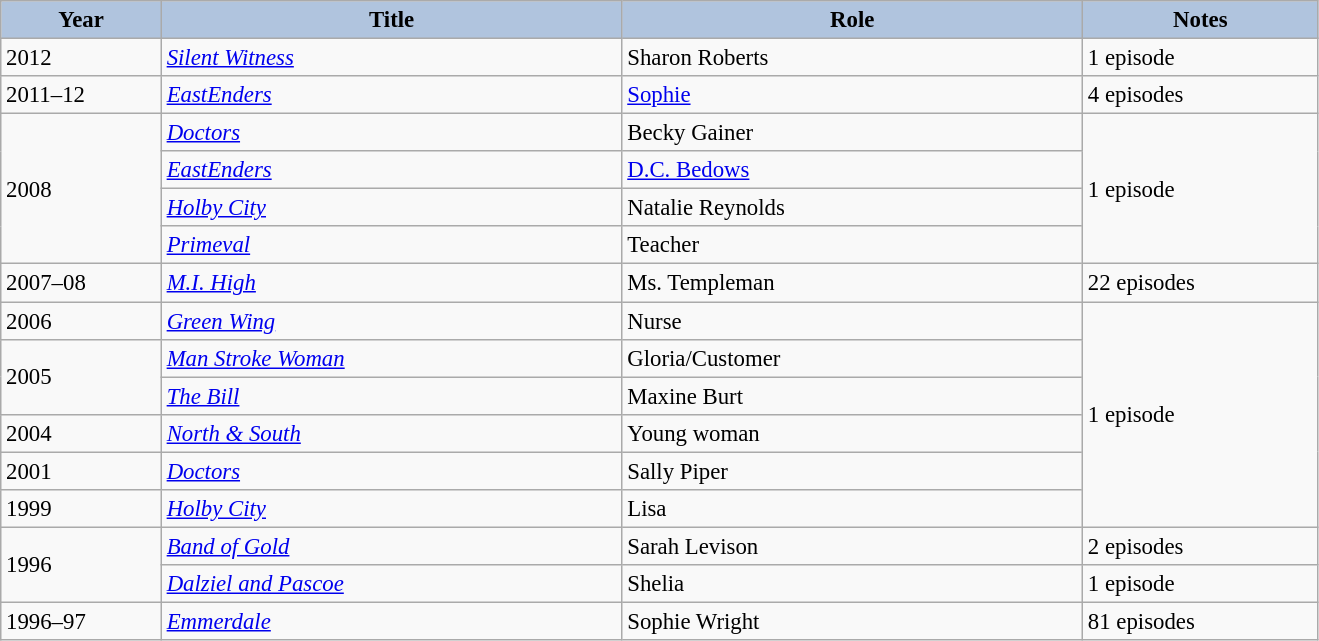<table class="wikitable" style="font-size: 95%;">
<tr>
<th style="background:#B0C4DE;" width="100">Year</th>
<th style="background:#B0C4DE;" width="300">Title</th>
<th style="background:#B0C4DE;" width="300">Role</th>
<th style="background:#B0C4DE;" width="150">Notes</th>
</tr>
<tr>
<td>2012</td>
<td><em><a href='#'>Silent Witness</a></em></td>
<td>Sharon Roberts</td>
<td>1 episode</td>
</tr>
<tr>
<td>2011–12</td>
<td><em><a href='#'>EastEnders</a></em></td>
<td><a href='#'>Sophie</a></td>
<td>4 episodes</td>
</tr>
<tr>
<td rowspan="4">2008</td>
<td><em><a href='#'>Doctors</a></em></td>
<td>Becky Gainer</td>
<td rowspan="4">1 episode</td>
</tr>
<tr>
<td><em><a href='#'>EastEnders</a></em></td>
<td><a href='#'>D.C. Bedows</a></td>
</tr>
<tr>
<td><em><a href='#'>Holby City</a></em></td>
<td>Natalie Reynolds</td>
</tr>
<tr>
<td><em><a href='#'>Primeval</a></em></td>
<td>Teacher</td>
</tr>
<tr>
<td>2007–08</td>
<td><em><a href='#'>M.I. High</a></em></td>
<td>Ms. Templeman</td>
<td>22 episodes</td>
</tr>
<tr>
<td>2006</td>
<td><em><a href='#'>Green Wing</a></em></td>
<td>Nurse</td>
<td rowspan="6">1 episode</td>
</tr>
<tr>
<td rowspan="2">2005</td>
<td><em><a href='#'>Man Stroke Woman</a></em></td>
<td>Gloria/Customer</td>
</tr>
<tr>
<td><em><a href='#'>The Bill</a></em></td>
<td>Maxine Burt</td>
</tr>
<tr>
<td>2004</td>
<td><em><a href='#'>North & South</a></em></td>
<td>Young woman</td>
</tr>
<tr>
<td>2001</td>
<td><em><a href='#'>Doctors</a></em></td>
<td>Sally Piper</td>
</tr>
<tr>
<td>1999</td>
<td><em><a href='#'>Holby City</a></em></td>
<td>Lisa</td>
</tr>
<tr>
<td rowspan="2">1996</td>
<td><em><a href='#'>Band of Gold</a></em></td>
<td>Sarah Levison</td>
<td>2 episodes</td>
</tr>
<tr>
<td><em><a href='#'>Dalziel and Pascoe</a></em></td>
<td>Shelia</td>
<td>1 episode</td>
</tr>
<tr>
<td>1996–97</td>
<td><em><a href='#'>Emmerdale</a></em></td>
<td>Sophie Wright</td>
<td>81 episodes</td>
</tr>
</table>
